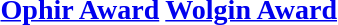<table>
<tr valign="top">
<td><br><h3><a href='#'>Ophir Award</a></h3></td>
<td><br><h3><a href='#'>Wolgin Award</a></h3></td>
</tr>
</table>
